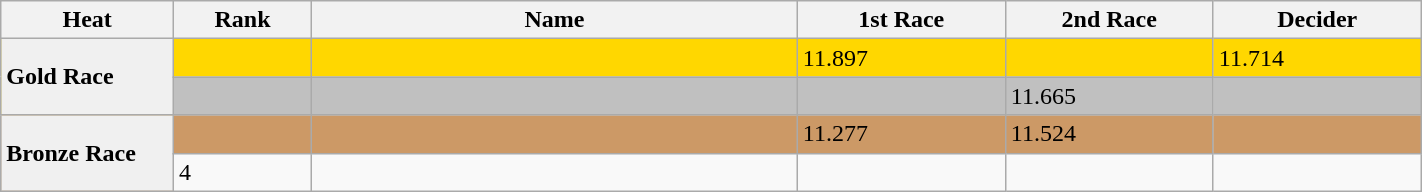<table class="wikitable" width=75%>
<tr>
<th width=20>Heat</th>
<th width=20>Rank</th>
<th width=150>Name</th>
<th width=60>1st Race</th>
<th width=60>2nd Race</th>
<th width=60>Decider</th>
</tr>
<tr bgcolor=gold>
<td bgcolor=f0f0f0 rowspan=2><strong>Gold Race</strong></td>
<td></td>
<td></td>
<td>11.897</td>
<td></td>
<td>11.714</td>
</tr>
<tr bgcolor=silver>
<td></td>
<td></td>
<td></td>
<td>11.665</td>
<td></td>
</tr>
<tr bgcolor=cc9966>
<td bgcolor=f0f0f0 rowspan=2><strong>Bronze Race</strong></td>
<td></td>
<td></td>
<td>11.277</td>
<td>11.524</td>
<td></td>
</tr>
<tr>
<td>4</td>
<td></td>
<td></td>
<td></td>
<td></td>
</tr>
</table>
